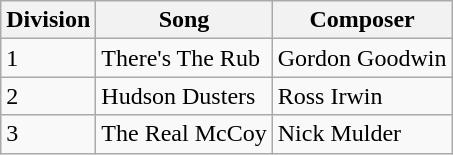<table class="wikitable">
<tr>
<th>Division</th>
<th>Song</th>
<th>Composer</th>
</tr>
<tr>
<td>1</td>
<td>There's The Rub</td>
<td>Gordon Goodwin</td>
</tr>
<tr>
<td>2</td>
<td>Hudson Dusters</td>
<td>Ross Irwin</td>
</tr>
<tr>
<td>3</td>
<td>The Real McCoy</td>
<td>Nick Mulder</td>
</tr>
</table>
